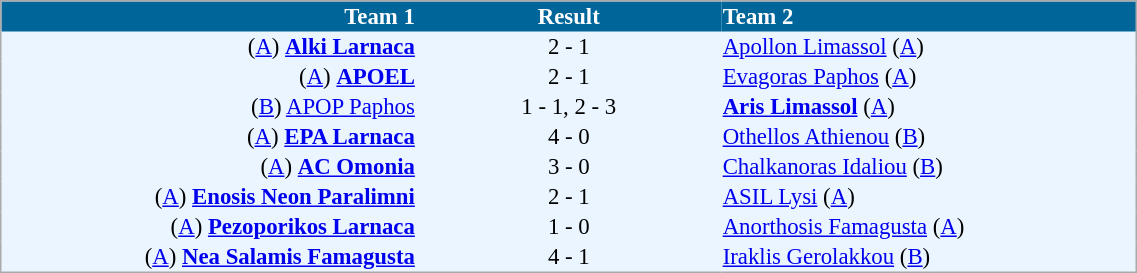<table cellspacing="0" style="background: #EBF5FF; border: 1px #aaa solid; border-collapse: collapse; font-size: 95%;" width=60%>
<tr bgcolor=#006699 style="color:white;">
<th width=30% align="right">Team 1</th>
<th width=22% align="center">Result</th>
<th width=30% align="left">Team 2</th>
</tr>
<tr>
<td align=right>(<a href='#'>A</a>) <strong><a href='#'>Alki Larnaca</a></strong></td>
<td align=center>2 - 1</td>
<td align=left><a href='#'>Apollon Limassol</a> (<a href='#'>A</a>)</td>
</tr>
<tr>
<td align=right>(<a href='#'>A</a>) <strong><a href='#'>APOEL</a></strong></td>
<td align=center>2 - 1</td>
<td align=left><a href='#'>Evagoras Paphos</a> (<a href='#'>A</a>)</td>
</tr>
<tr>
<td align=right>(<a href='#'>B</a>) <a href='#'>APOP Paphos</a></td>
<td align=center>1 - 1, 2 - 3</td>
<td align=left><strong><a href='#'>Aris Limassol</a></strong> (<a href='#'>A</a>)</td>
</tr>
<tr>
<td align=right>(<a href='#'>A</a>) <strong><a href='#'>EPA Larnaca</a></strong></td>
<td align=center>4 - 0</td>
<td align=left><a href='#'>Othellos Athienou</a> (<a href='#'>B</a>)</td>
</tr>
<tr>
<td align=right>(<a href='#'>A</a>) <strong><a href='#'>AC Omonia</a></strong></td>
<td align=center>3 - 0</td>
<td align=left><a href='#'>Chalkanoras Idaliou</a> (<a href='#'>B</a>)</td>
</tr>
<tr>
<td align=right>(<a href='#'>A</a>) <strong><a href='#'>Enosis Neon Paralimni</a></strong></td>
<td align=center>2 - 1</td>
<td align=left><a href='#'>ASIL Lysi</a> (<a href='#'>A</a>)</td>
</tr>
<tr>
<td align=right>(<a href='#'>A</a>) <strong><a href='#'>Pezoporikos Larnaca</a></strong></td>
<td align=center>1 - 0</td>
<td align=left><a href='#'>Anorthosis Famagusta</a> (<a href='#'>A</a>)</td>
</tr>
<tr>
<td align=right>(<a href='#'>A</a>) <strong><a href='#'>Nea Salamis Famagusta</a></strong></td>
<td align=center>4 - 1</td>
<td align=left><a href='#'>Iraklis Gerolakkou</a> (<a href='#'>B</a>)</td>
</tr>
<tr>
</tr>
</table>
